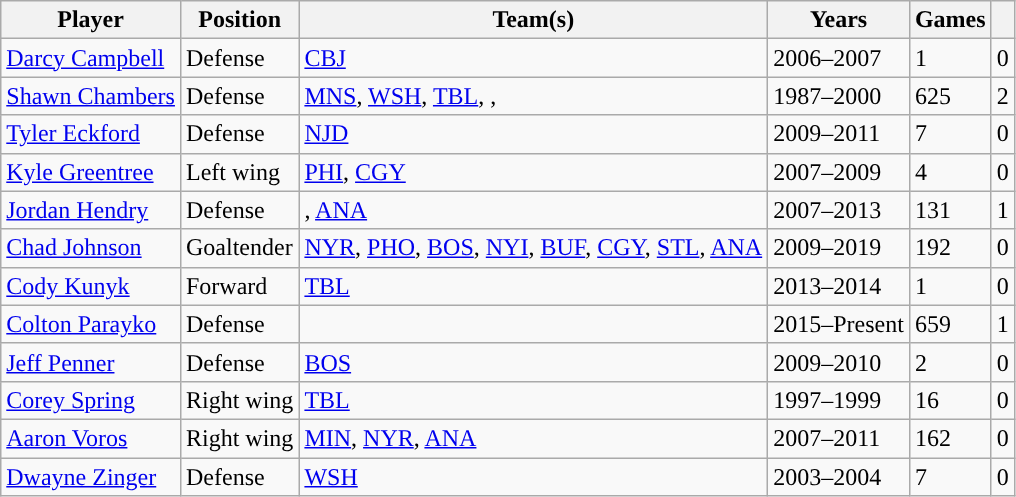<table class="wikitable sortable">
<tr>
<th>Player</th>
<th>Position</th>
<th>Team(s)</th>
<th>Years</th>
<th>Games</th>
<th><a href='#'></a></th>
</tr>
<tr>
<td><a href='#'>Darcy Campbell</a></td>
<td>Defense</td>
<td><a href='#'>CBJ</a></td>
<td>2006–2007</td>
<td>1</td>
<td>0</td>
</tr>
<tr>
<td><a href='#'>Shawn Chambers</a></td>
<td>Defense</td>
<td><a href='#'>MNS</a>, <a href='#'>WSH</a>, <a href='#'>TBL</a>, <span><strong></strong></span>, <span><strong></strong></span></td>
<td>1987–2000</td>
<td>625</td>
<td>2</td>
</tr>
<tr>
<td><a href='#'>Tyler Eckford</a></td>
<td>Defense</td>
<td><a href='#'>NJD</a></td>
<td>2009–2011</td>
<td>7</td>
<td>0</td>
</tr>
<tr>
<td><a href='#'>Kyle Greentree</a></td>
<td>Left wing</td>
<td><a href='#'>PHI</a>, <a href='#'>CGY</a></td>
<td>2007–2009</td>
<td>4</td>
<td>0</td>
</tr>
<tr>
<td><a href='#'>Jordan Hendry</a></td>
<td>Defense</td>
<td><span><strong></strong></span>, <a href='#'>ANA</a></td>
<td>2007–2013</td>
<td>131</td>
<td>1</td>
</tr>
<tr>
<td><a href='#'>Chad Johnson</a></td>
<td>Goaltender</td>
<td><a href='#'>NYR</a>, <a href='#'>PHO</a>, <a href='#'>BOS</a>, <a href='#'>NYI</a>, <a href='#'>BUF</a>, <a href='#'>CGY</a>, <a href='#'>STL</a>, <a href='#'>ANA</a></td>
<td>2009–2019</td>
<td>192</td>
<td>0</td>
</tr>
<tr>
<td><a href='#'>Cody Kunyk</a></td>
<td>Forward</td>
<td><a href='#'>TBL</a></td>
<td>2013–2014</td>
<td>1</td>
<td>0</td>
</tr>
<tr>
<td><a href='#'>Colton Parayko</a></td>
<td>Defense</td>
<td><span><strong></strong></span></td>
<td>2015–Present</td>
<td>659</td>
<td>1</td>
</tr>
<tr>
<td><a href='#'>Jeff Penner</a></td>
<td>Defense</td>
<td><a href='#'>BOS</a></td>
<td>2009–2010</td>
<td>2</td>
<td>0</td>
</tr>
<tr>
<td><a href='#'>Corey Spring</a></td>
<td>Right wing</td>
<td><a href='#'>TBL</a></td>
<td>1997–1999</td>
<td>16</td>
<td>0</td>
</tr>
<tr>
<td><a href='#'>Aaron Voros</a></td>
<td>Right wing</td>
<td><a href='#'>MIN</a>, <a href='#'>NYR</a>, <a href='#'>ANA</a></td>
<td>2007–2011</td>
<td>162</td>
<td>0</td>
</tr>
<tr>
<td><a href='#'>Dwayne Zinger</a></td>
<td>Defense</td>
<td><a href='#'>WSH</a></td>
<td>2003–2004</td>
<td>7</td>
<td>0</td>
</tr>
</table>
